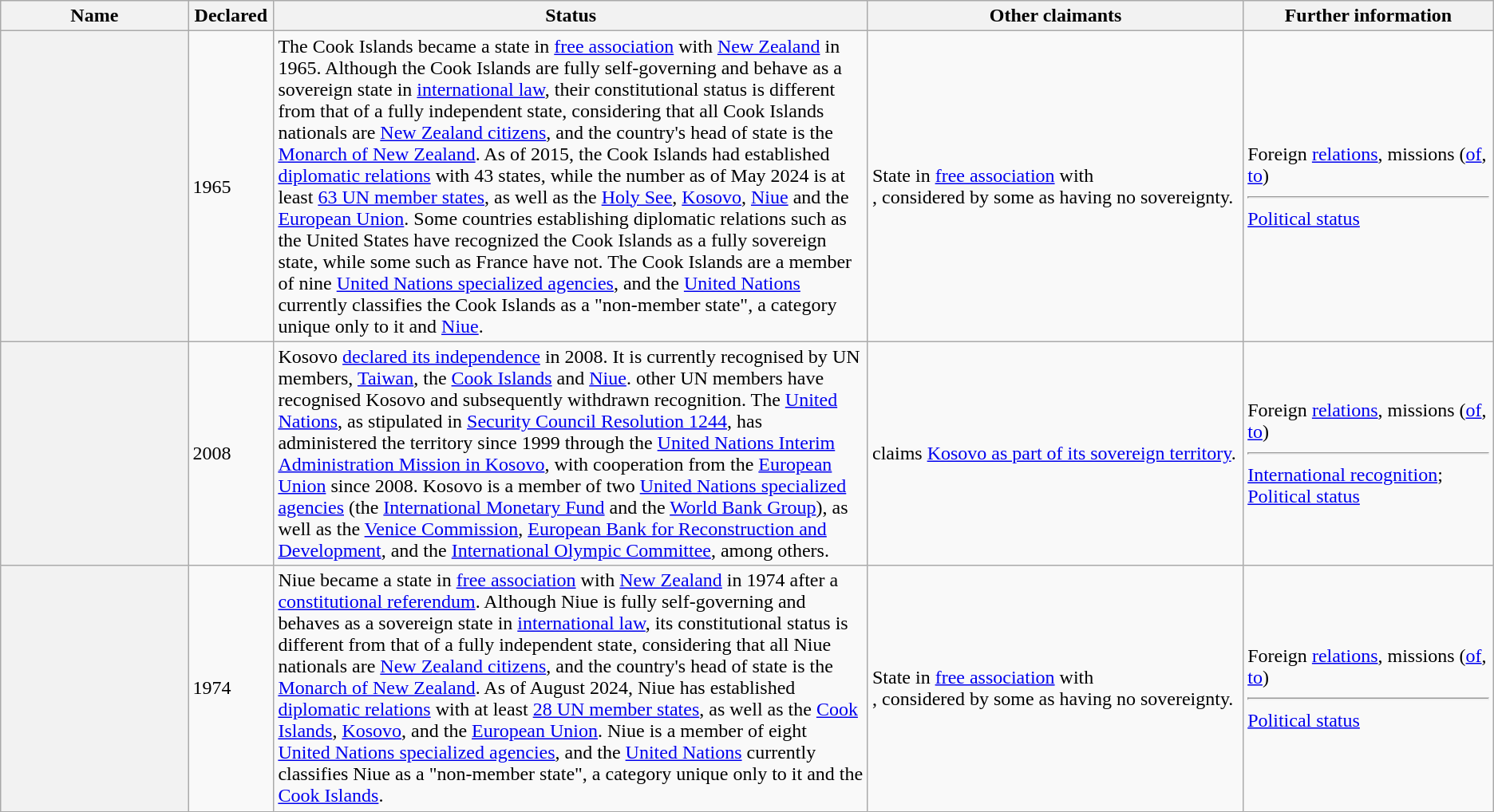<table class="wikitable sortable">
<tr>
<th scope=col style="width:12%;">Name</th>
<th scope=col style="width:5%;">Declared</th>
<th scope=col style="width:38%;" class=unsortable>Status</th>
<th scope=col style="width:24%;" class=unsortable>Other claimants</th>
<th scope=col style="width:16%;" class=unsortable>Further information</th>
</tr>
<tr>
<th scope=row></th>
<td>1965</td>
<td>The Cook Islands became a state in <a href='#'>free association</a> with <a href='#'>New Zealand</a> in 1965. Although the Cook Islands are fully self-governing and behave as a sovereign state in <a href='#'>international law</a>, their constitutional status is different from that of a fully independent state, considering that all Cook Islands nationals are <a href='#'>New Zealand citizens</a>, and the country's head of state is the <a href='#'>Monarch of New Zealand</a>. As of 2015, the Cook Islands had established <a href='#'>diplomatic relations</a> with 43 states, while the number as of May 2024 is at least <a href='#'>63 UN member states</a>, as well as the <a href='#'>Holy See</a>, <a href='#'>Kosovo</a>, <a href='#'>Niue</a> and the <a href='#'>European Union</a>. Some countries establishing diplomatic relations such as the United States have recognized the Cook Islands as a fully sovereign state, while some such as France have not. The Cook Islands are a member of nine <a href='#'>United Nations specialized agencies</a>, and the <a href='#'>United Nations</a> currently classifies the Cook Islands as a "non-member state", a category unique only to it and <a href='#'>Niue</a>.</td>
<td>State in <a href='#'>free association</a> with<br>, considered by some as having no sovereignty.</td>
<td>Foreign <a href='#'>relations</a>, missions (<a href='#'>of</a>, <a href='#'>to</a>) <hr> <a href='#'>Political status</a></td>
</tr>
<tr>
<th scope=row></th>
<td>2008</td>
<td>Kosovo <a href='#'>declared its independence</a> in 2008. It is currently recognised by <a href='#'></a> UN members, <a href='#'>Taiwan</a>, the <a href='#'>Cook Islands</a> and <a href='#'>Niue</a>.  other UN members have recognised Kosovo and subsequently withdrawn recognition. The <a href='#'>United Nations</a>, as stipulated in <a href='#'>Security Council Resolution 1244</a>, has administered the territory since 1999 through the <a href='#'>United Nations Interim Administration Mission in Kosovo</a>, with cooperation from the <a href='#'>European Union</a> since 2008. Kosovo is a member of two <a href='#'>United Nations specialized agencies</a> (the <a href='#'>International Monetary Fund</a> and the <a href='#'>World Bank Group</a>), as well as the <a href='#'>Venice Commission</a>, <a href='#'>European Bank for Reconstruction and Development</a>, and the <a href='#'>International Olympic Committee</a>, among others.</td>
<td> claims <a href='#'>Kosovo as part of its sovereign territory</a>.</td>
<td>Foreign <a href='#'>relations</a>, missions (<a href='#'>of</a>, <a href='#'>to</a>)<hr> <a href='#'>International recognition</a>; <a href='#'>Political status</a></td>
</tr>
<tr>
<th scope=row></th>
<td>1974</td>
<td>Niue became a state in <a href='#'>free association</a> with <a href='#'>New Zealand</a> in 1974 after a <a href='#'>constitutional referendum</a>. Although Niue is fully self-governing and behaves as a sovereign state in <a href='#'>international law</a>, its constitutional status is different from that of a fully independent state, considering that all Niue nationals are <a href='#'>New Zealand citizens</a>, and the country's head of state is the <a href='#'>Monarch of New Zealand</a>. As of August 2024, Niue has established <a href='#'>diplomatic relations</a> with at least <a href='#'>28 UN member states</a>, as well as the <a href='#'>Cook Islands</a>, <a href='#'>Kosovo</a>, and the <a href='#'>European Union</a>. Niue is a member of eight <a href='#'>United Nations specialized agencies</a>, and the <a href='#'>United Nations</a> currently classifies Niue as a "non-member state", a category unique only to it and the <a href='#'>Cook Islands</a>.</td>
<td>State in <a href='#'>free association</a> with<br>, considered by some as having no sovereignty.</td>
<td>Foreign <a href='#'>relations</a>, missions (<a href='#'>of</a>, <a href='#'>to</a>) <hr> <a href='#'>Political status</a></td>
</tr>
</table>
